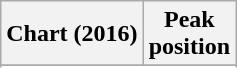<table class="wikitable sortable plainrowheaders">
<tr>
<th>Chart (2016)</th>
<th>Peak<br>position</th>
</tr>
<tr>
</tr>
<tr>
</tr>
</table>
